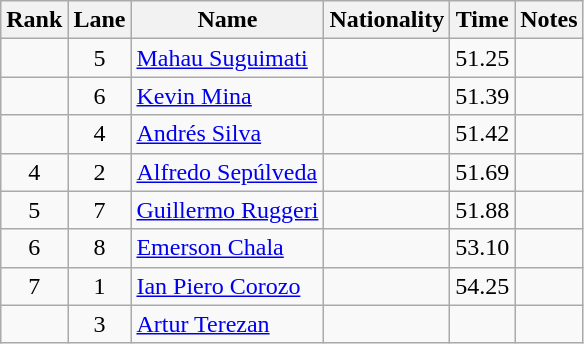<table class="wikitable sortable" style="text-align:center">
<tr>
<th>Rank</th>
<th>Lane</th>
<th>Name</th>
<th>Nationality</th>
<th>Time</th>
<th>Notes</th>
</tr>
<tr>
<td></td>
<td>5</td>
<td align=left><a href='#'>Mahau Suguimati</a></td>
<td align=left></td>
<td>51.25</td>
<td></td>
</tr>
<tr>
<td></td>
<td>6</td>
<td align=left><a href='#'>Kevin Mina</a></td>
<td align=left></td>
<td>51.39</td>
<td></td>
</tr>
<tr>
<td></td>
<td>4</td>
<td align=left><a href='#'>Andrés Silva</a></td>
<td align=left></td>
<td>51.42</td>
<td></td>
</tr>
<tr>
<td>4</td>
<td>2</td>
<td align=left><a href='#'>Alfredo Sepúlveda</a></td>
<td align=left></td>
<td>51.69</td>
<td></td>
</tr>
<tr>
<td>5</td>
<td>7</td>
<td align=left><a href='#'>Guillermo Ruggeri</a></td>
<td align=left></td>
<td>51.88</td>
<td></td>
</tr>
<tr>
<td>6</td>
<td>8</td>
<td align=left><a href='#'>Emerson Chala</a></td>
<td align=left></td>
<td>53.10</td>
<td></td>
</tr>
<tr>
<td>7</td>
<td>1</td>
<td align=left><a href='#'>Ian Piero Corozo</a></td>
<td align=left></td>
<td>54.25</td>
<td></td>
</tr>
<tr>
<td></td>
<td>3</td>
<td align=left><a href='#'>Artur Terezan</a></td>
<td align=left></td>
<td></td>
<td></td>
</tr>
</table>
